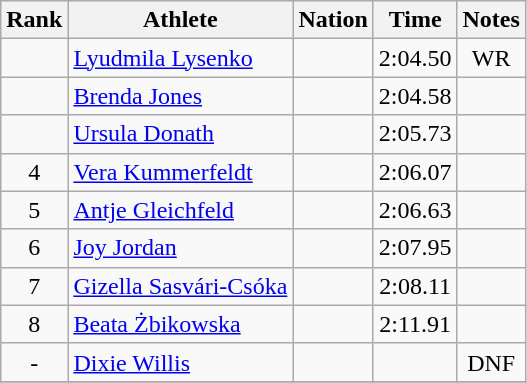<table class="wikitable sortable" style="text-align:center">
<tr>
<th>Rank</th>
<th>Athlete</th>
<th>Nation</th>
<th>Time</th>
<th>Notes</th>
</tr>
<tr>
<td></td>
<td align=left><a href='#'>Lyudmila Lysenko</a></td>
<td align=left></td>
<td>2:04.50</td>
<td>WR</td>
</tr>
<tr>
<td></td>
<td align=left><a href='#'>Brenda Jones</a></td>
<td align=left></td>
<td>2:04.58</td>
<td></td>
</tr>
<tr>
<td></td>
<td align=left><a href='#'>Ursula Donath</a></td>
<td align=left></td>
<td>2:05.73</td>
<td></td>
</tr>
<tr>
<td>4</td>
<td align=left><a href='#'>Vera Kummerfeldt</a></td>
<td align=left></td>
<td>2:06.07</td>
<td></td>
</tr>
<tr>
<td>5</td>
<td align=left><a href='#'>Antje Gleichfeld</a></td>
<td align=left></td>
<td>2:06.63</td>
<td></td>
</tr>
<tr>
<td>6</td>
<td align=left><a href='#'>Joy Jordan</a></td>
<td align=left></td>
<td>2:07.95</td>
<td></td>
</tr>
<tr>
<td>7</td>
<td align=left><a href='#'>Gizella Sasvári-Csóka</a></td>
<td align=left></td>
<td>2:08.11</td>
<td></td>
</tr>
<tr>
<td>8</td>
<td align=left><a href='#'>Beata Żbikowska</a></td>
<td align=left></td>
<td>2:11.91</td>
<td></td>
</tr>
<tr>
<td>-</td>
<td align=left><a href='#'>Dixie Willis</a></td>
<td align=left></td>
<td></td>
<td>DNF</td>
</tr>
<tr>
</tr>
</table>
